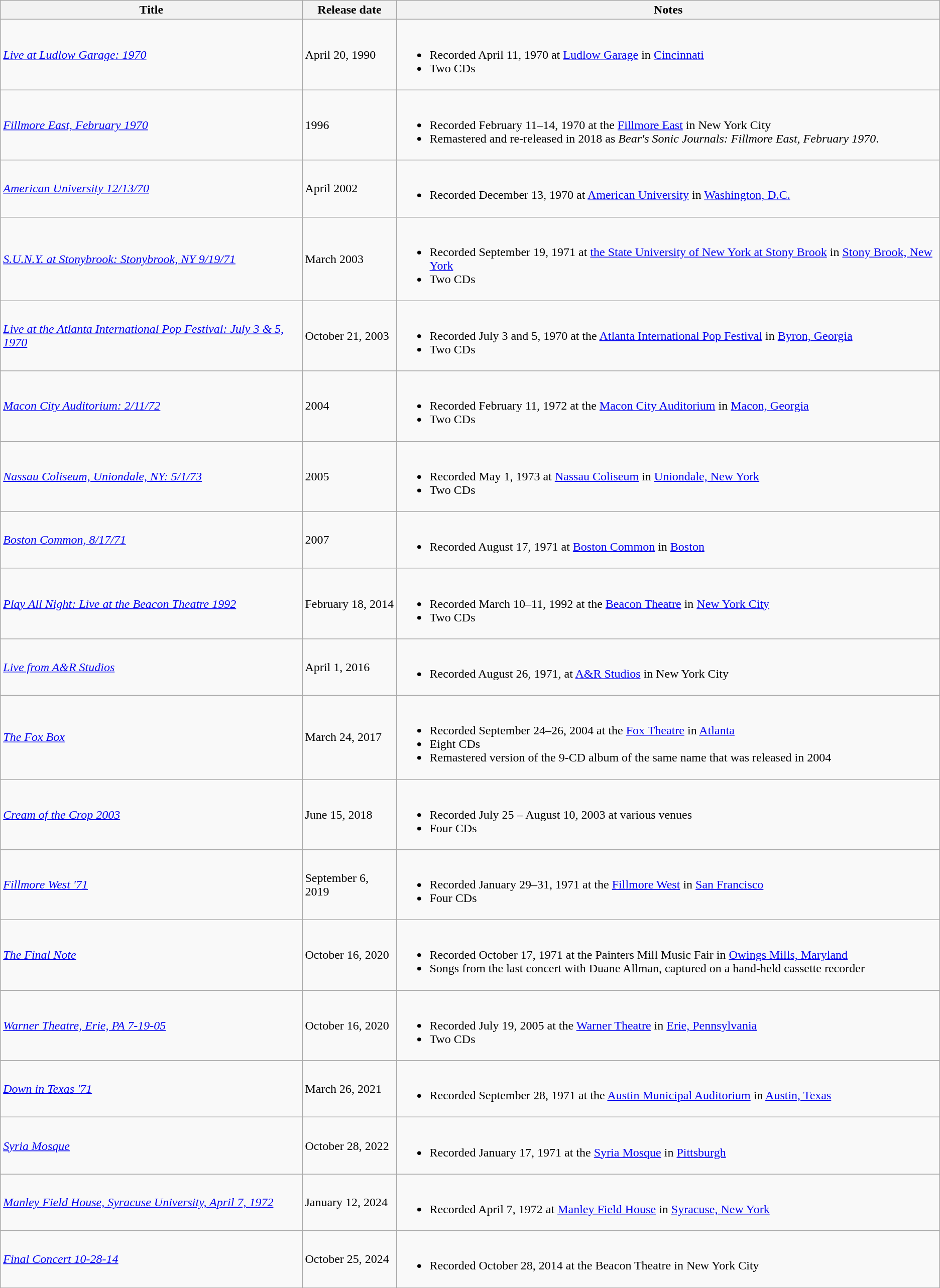<table class="wikitable plainrowheaders">
<tr>
<th>Title</th>
<th>Release date</th>
<th>Notes</th>
</tr>
<tr>
<td><em><a href='#'>Live at Ludlow Garage: 1970</a></em></td>
<td>April 20, 1990</td>
<td><br><ul><li>Recorded April 11, 1970 at <a href='#'>Ludlow Garage</a> in <a href='#'>Cincinnati</a></li><li>Two CDs</li></ul></td>
</tr>
<tr>
<td><em><a href='#'>Fillmore East, February 1970</a></em></td>
<td>1996</td>
<td><br><ul><li>Recorded February 11–14, 1970 at the <a href='#'>Fillmore East</a> in New York City</li><li>Remastered and re-released in 2018 as <em>Bear's Sonic Journals: Fillmore East, February 1970</em>.</li></ul></td>
</tr>
<tr>
<td><em><a href='#'>American University 12/13/70</a></em></td>
<td>April 2002</td>
<td><br><ul><li>Recorded December 13, 1970 at <a href='#'>American University</a> in <a href='#'>Washington, D.C.</a></li></ul></td>
</tr>
<tr>
<td><em><a href='#'>S.U.N.Y. at Stonybrook: Stonybrook, NY 9/19/71</a></em></td>
<td>March 2003</td>
<td><br><ul><li>Recorded September 19, 1971 at <a href='#'>the State University of New York at Stony Brook</a> in <a href='#'>Stony Brook, New York</a></li><li>Two CDs</li></ul></td>
</tr>
<tr>
<td><em><a href='#'>Live at the Atlanta International Pop Festival: July 3 & 5, 1970</a></em></td>
<td>October 21, 2003</td>
<td><br><ul><li>Recorded July 3 and 5, 1970 at the <a href='#'>Atlanta International Pop Festival</a> in <a href='#'>Byron, Georgia</a></li><li>Two CDs</li></ul></td>
</tr>
<tr>
<td><em><a href='#'>Macon City Auditorium: 2/11/72</a></em></td>
<td>2004</td>
<td><br><ul><li>Recorded February 11, 1972 at the <a href='#'>Macon City Auditorium</a> in <a href='#'>Macon, Georgia</a></li><li>Two CDs</li></ul></td>
</tr>
<tr>
<td><em><a href='#'>Nassau Coliseum, Uniondale, NY: 5/1/73</a></em></td>
<td>2005</td>
<td><br><ul><li>Recorded May 1, 1973 at <a href='#'>Nassau Coliseum</a> in <a href='#'>Uniondale, New York</a></li><li>Two CDs</li></ul></td>
</tr>
<tr>
<td><em><a href='#'>Boston Common, 8/17/71</a></em></td>
<td>2007</td>
<td><br><ul><li>Recorded August 17, 1971 at <a href='#'>Boston Common</a> in <a href='#'>Boston</a></li></ul></td>
</tr>
<tr>
<td><em><a href='#'>Play All Night: Live at the Beacon Theatre 1992</a></em></td>
<td>February 18, 2014</td>
<td><br><ul><li>Recorded March 10–11, 1992 at the <a href='#'>Beacon Theatre</a> in <a href='#'>New York City</a></li><li>Two CDs</li></ul></td>
</tr>
<tr>
<td><em><a href='#'>Live from A&R Studios</a></em></td>
<td>April 1, 2016</td>
<td><br><ul><li>Recorded August 26, 1971, at <a href='#'>A&R Studios</a> in New York City</li></ul></td>
</tr>
<tr>
<td><em><a href='#'>The Fox Box</a></em></td>
<td>March 24, 2017</td>
<td><br><ul><li>Recorded September 24–26, 2004 at the <a href='#'>Fox Theatre</a> in <a href='#'>Atlanta</a></li><li>Eight CDs</li><li>Remastered version of the 9-CD album of the same name that was released in 2004</li></ul></td>
</tr>
<tr>
<td><em><a href='#'>Cream of the Crop 2003</a></em></td>
<td>June 15, 2018</td>
<td><br><ul><li>Recorded July 25 – August 10, 2003 at various venues</li><li>Four CDs</li></ul></td>
</tr>
<tr>
<td><em><a href='#'>Fillmore West '71</a></em></td>
<td>September 6, 2019</td>
<td><br><ul><li>Recorded January 29–31, 1971 at the <a href='#'>Fillmore West</a> in <a href='#'>San Francisco</a></li><li>Four CDs</li></ul></td>
</tr>
<tr>
<td><em><a href='#'>The Final Note</a></em></td>
<td>October 16, 2020</td>
<td><br><ul><li>Recorded October 17, 1971 at the Painters Mill Music Fair in <a href='#'>Owings Mills, Maryland</a></li><li>Songs from the last concert with Duane Allman, captured on a hand-held cassette recorder</li></ul></td>
</tr>
<tr>
<td><em><a href='#'>Warner Theatre, Erie, PA 7-19-05</a></em></td>
<td>October 16, 2020</td>
<td><br><ul><li>Recorded July 19, 2005 at the <a href='#'>Warner Theatre</a> in <a href='#'>Erie, Pennsylvania</a></li><li>Two CDs</li></ul></td>
</tr>
<tr>
<td><em><a href='#'>Down in Texas '71</a></em></td>
<td>March 26, 2021</td>
<td><br><ul><li>Recorded September 28, 1971 at the <a href='#'>Austin Municipal Auditorium</a> in <a href='#'>Austin, Texas</a></li></ul></td>
</tr>
<tr>
<td><em><a href='#'>Syria Mosque</a></em></td>
<td>October 28, 2022</td>
<td><br><ul><li>Recorded January 17, 1971 at the <a href='#'>Syria Mosque</a> in <a href='#'>Pittsburgh</a></li></ul></td>
</tr>
<tr>
<td><em><a href='#'>Manley Field House, Syracuse University, April 7, 1972</a></em></td>
<td>January 12, 2024</td>
<td><br><ul><li>Recorded April 7, 1972 at <a href='#'>Manley Field House</a> in <a href='#'>Syracuse, New York</a></li></ul></td>
</tr>
<tr>
<td><em><a href='#'>Final Concert 10-28-14</a></em></td>
<td>October 25, 2024</td>
<td><br><ul><li>Recorded October 28, 2014 at the Beacon Theatre in New York City</li></ul></td>
</tr>
</table>
